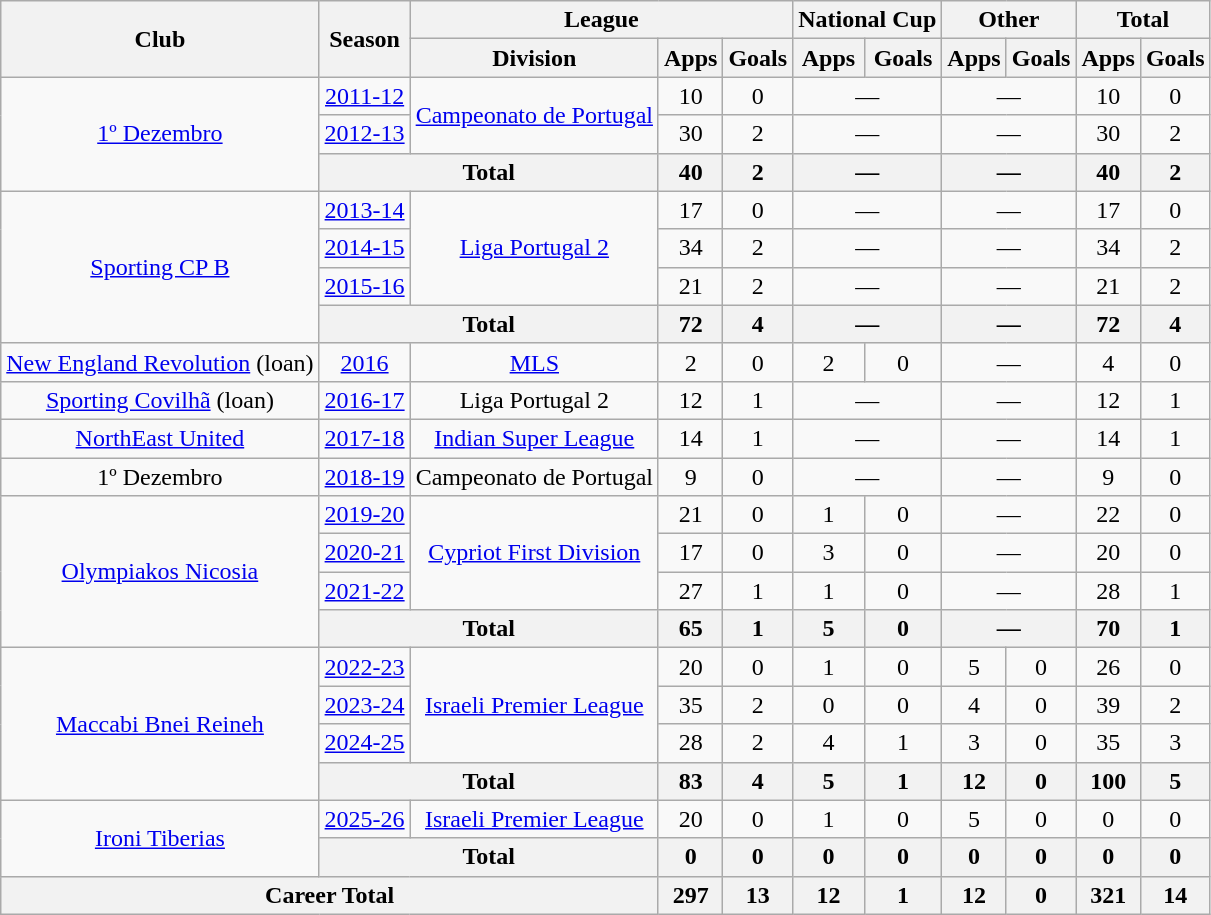<table class="wikitable" border="1" style="text-align: center;">
<tr>
<th rowspan="2">Club</th>
<th rowspan="2">Season</th>
<th colspan="3">League</th>
<th colspan="2">National Cup</th>
<th colspan="2">Other</th>
<th colspan="2">Total</th>
</tr>
<tr>
<th>Division</th>
<th>Apps</th>
<th>Goals</th>
<th>Apps</th>
<th>Goals</th>
<th>Apps</th>
<th>Goals</th>
<th>Apps</th>
<th>Goals</th>
</tr>
<tr>
<td rowspan="3"><a href='#'>1º Dezembro</a></td>
<td><a href='#'>2011-12</a></td>
<td rowspan="2"><a href='#'>Campeonato de Portugal</a></td>
<td>10</td>
<td>0</td>
<td colspan="2">—</td>
<td colspan="2">—</td>
<td>10</td>
<td>0</td>
</tr>
<tr>
<td><a href='#'>2012-13</a></td>
<td>30</td>
<td>2</td>
<td colspan="2">—</td>
<td colspan="2">—</td>
<td>30</td>
<td>2</td>
</tr>
<tr>
<th colspan="2">Total</th>
<th>40</th>
<th>2</th>
<th colspan="2">—</th>
<th colspan="2">—</th>
<th>40</th>
<th>2</th>
</tr>
<tr>
<td rowspan="4"><a href='#'>Sporting CP B</a></td>
<td><a href='#'>2013-14</a></td>
<td rowspan="3"><a href='#'>Liga Portugal 2</a></td>
<td>17</td>
<td>0</td>
<td colspan="2">—</td>
<td colspan="2">—</td>
<td>17</td>
<td>0</td>
</tr>
<tr>
<td><a href='#'>2014-15</a></td>
<td>34</td>
<td>2</td>
<td colspan="2">—</td>
<td colspan="2">—</td>
<td>34</td>
<td>2</td>
</tr>
<tr>
<td><a href='#'>2015-16</a></td>
<td>21</td>
<td>2</td>
<td colspan="2">—</td>
<td colspan="2">—</td>
<td>21</td>
<td>2</td>
</tr>
<tr>
<th colspan="2">Total</th>
<th>72</th>
<th>4</th>
<th colspan="2">—</th>
<th colspan="2">—</th>
<th>72</th>
<th>4</th>
</tr>
<tr>
<td><a href='#'>New England Revolution</a> (loan)</td>
<td><a href='#'>2016</a></td>
<td><a href='#'>MLS</a></td>
<td>2</td>
<td>0</td>
<td>2</td>
<td>0</td>
<td colspan="2">—</td>
<td>4</td>
<td>0</td>
</tr>
<tr>
<td><a href='#'>Sporting Covilhã</a> (loan)</td>
<td><a href='#'>2016-17</a></td>
<td>Liga Portugal 2</td>
<td>12</td>
<td>1</td>
<td colspan="2">—</td>
<td colspan="2">—</td>
<td>12</td>
<td>1</td>
</tr>
<tr>
<td><a href='#'>NorthEast United</a></td>
<td><a href='#'>2017-18</a></td>
<td><a href='#'>Indian Super League</a></td>
<td>14</td>
<td>1</td>
<td colspan="2">—</td>
<td colspan="2">—</td>
<td>14</td>
<td>1</td>
</tr>
<tr>
<td>1º Dezembro</td>
<td><a href='#'>2018-19</a></td>
<td>Campeonato de Portugal</td>
<td>9</td>
<td>0</td>
<td colspan="2">—</td>
<td colspan="2">—</td>
<td>9</td>
<td>0</td>
</tr>
<tr>
<td rowspan="4"><a href='#'>Olympiakos Nicosia</a></td>
<td><a href='#'>2019-20</a></td>
<td rowspan="3"><a href='#'>Cypriot First Division</a></td>
<td>21</td>
<td>0</td>
<td>1</td>
<td>0</td>
<td colspan="2">—</td>
<td>22</td>
<td>0</td>
</tr>
<tr>
<td><a href='#'>2020-21</a></td>
<td>17</td>
<td>0</td>
<td>3</td>
<td>0</td>
<td colspan="2">—</td>
<td>20</td>
<td>0</td>
</tr>
<tr>
<td><a href='#'>2021-22</a></td>
<td>27</td>
<td>1</td>
<td>1</td>
<td>0</td>
<td colspan="2">—</td>
<td>28</td>
<td>1</td>
</tr>
<tr>
<th colspan="2">Total</th>
<th>65</th>
<th>1</th>
<th>5</th>
<th>0</th>
<th colspan="2">—</th>
<th>70</th>
<th>1</th>
</tr>
<tr>
<td rowspan="4"><a href='#'>Maccabi Bnei Reineh</a></td>
<td><a href='#'>2022-23</a></td>
<td rowspan="3"><a href='#'>Israeli Premier League</a></td>
<td>20</td>
<td>0</td>
<td>1</td>
<td>0</td>
<td>5</td>
<td>0</td>
<td>26</td>
<td>0</td>
</tr>
<tr>
<td><a href='#'>2023-24</a></td>
<td>35</td>
<td>2</td>
<td>0</td>
<td>0</td>
<td>4</td>
<td>0</td>
<td>39</td>
<td>2</td>
</tr>
<tr>
<td><a href='#'>2024-25</a></td>
<td>28</td>
<td>2</td>
<td>4</td>
<td>1</td>
<td>3</td>
<td>0</td>
<td>35</td>
<td>3</td>
</tr>
<tr>
<th colspan="2">Total</th>
<th>83</th>
<th>4</th>
<th>5</th>
<th>1</th>
<th>12</th>
<th>0</th>
<th>100</th>
<th>5</th>
</tr>
<tr>
<td rowspan="2"><a href='#'>Ironi Tiberias</a></td>
<td><a href='#'>2025-26</a></td>
<td rowspan="1"><a href='#'>Israeli Premier League</a></td>
<td>20</td>
<td>0</td>
<td>1</td>
<td>0</td>
<td>5</td>
<td>0</td>
<td>0</td>
<td>0</td>
</tr>
<tr>
<th colspan="2">Total</th>
<th>0</th>
<th>0</th>
<th>0</th>
<th>0</th>
<th>0</th>
<th>0</th>
<th>0</th>
<th>0</th>
</tr>
<tr>
<th colspan="3">Career Total</th>
<th>297</th>
<th>13</th>
<th>12</th>
<th>1</th>
<th>12</th>
<th>0</th>
<th>321</th>
<th>14</th>
</tr>
</table>
